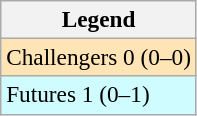<table class=wikitable style=font-size:97%>
<tr>
<th>Legend</th>
</tr>
<tr style="background:moccasin;">
<td>Challengers 0 (0–0)</td>
</tr>
<tr style="background:#cffcff;">
<td>Futures 1 (0–1)</td>
</tr>
</table>
